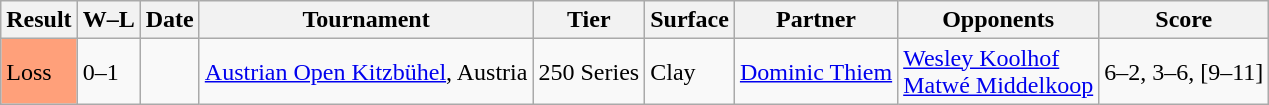<table class="sortable wikitable">
<tr>
<th>Result</th>
<th>W–L</th>
<th>Date</th>
<th>Tournament</th>
<th>Tier</th>
<th>Surface</th>
<th>Partner</th>
<th>Opponents</th>
<th class="unsortable">Score</th>
</tr>
<tr>
<td style="background:#ffa07a;">Loss</td>
<td>0–1</td>
<td><a href='#'></a></td>
<td><a href='#'>Austrian Open Kitzbühel</a>, Austria</td>
<td>250 Series</td>
<td>Clay</td>
<td nowrap> <a href='#'>Dominic Thiem</a></td>
<td nowrap> <a href='#'>Wesley Koolhof</a> <br>  <a href='#'>Matwé Middelkoop</a></td>
<td nowrap>6–2, 3–6, [9–11]</td>
</tr>
</table>
